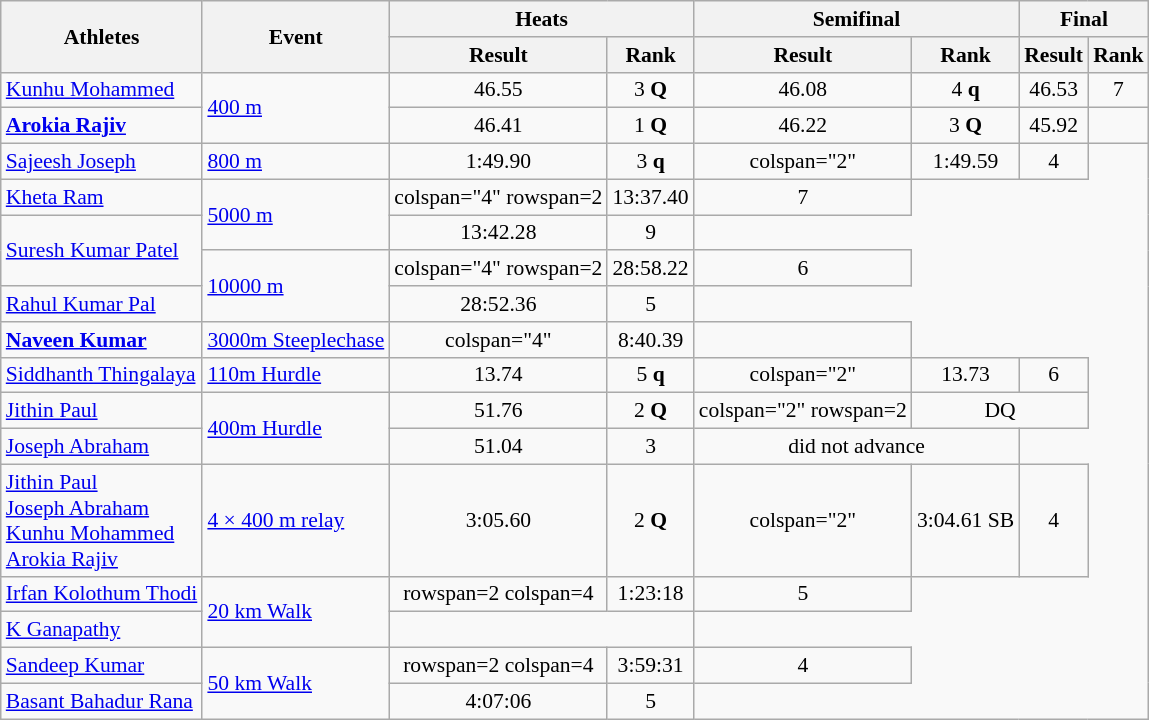<table class="wikitable" style="text-align:center; font-size:90%">
<tr>
<th rowspan=2>Athletes</th>
<th rowspan=2>Event</th>
<th colspan=2>Heats</th>
<th colspan=2>Semifinal</th>
<th colspan=2>Final</th>
</tr>
<tr>
<th>Result</th>
<th>Rank</th>
<th>Result</th>
<th>Rank</th>
<th>Result</th>
<th>Rank</th>
</tr>
<tr>
<td align=left><a href='#'>Kunhu Mohammed</a></td>
<td align=left rowspan=2><a href='#'>400 m</a></td>
<td>46.55</td>
<td>3 <strong>Q</strong></td>
<td>46.08 </td>
<td>4 <strong>q</strong></td>
<td>46.53</td>
<td>7</td>
</tr>
<tr>
<td align=left><strong><a href='#'>Arokia Rajiv</a></strong></td>
<td>46.41</td>
<td>1 <strong>Q</strong></td>
<td>46.22</td>
<td>3 <strong>Q</strong></td>
<td>45.92 </td>
<td></td>
</tr>
<tr>
<td align=left><a href='#'>Sajeesh Joseph</a></td>
<td align=left><a href='#'>800 m</a></td>
<td>1:49.90</td>
<td>3 <strong>q</strong></td>
<td>colspan="2" </td>
<td>1:49.59</td>
<td>4</td>
</tr>
<tr>
<td align=left><a href='#'>Kheta Ram</a></td>
<td align=left rowspan=2><a href='#'>5000 m</a></td>
<td>colspan="4" rowspan=2 </td>
<td>13:37.40 </td>
<td>7</td>
</tr>
<tr>
<td align=left rowspan=2><a href='#'>Suresh Kumar Patel</a></td>
<td>13:42.28 </td>
<td>9</td>
</tr>
<tr>
<td align=left rowspan=2><a href='#'>10000 m</a></td>
<td>colspan="4" rowspan=2 </td>
<td>28:58.22 </td>
<td>6</td>
</tr>
<tr>
<td align=left><a href='#'>Rahul Kumar Pal</a></td>
<td>28:52.36 </td>
<td>5</td>
</tr>
<tr>
<td align=left><strong><a href='#'>Naveen Kumar</a></strong></td>
<td><a href='#'>3000m Steeplechase</a></td>
<td>colspan="4" </td>
<td>8:40.39</td>
<td></td>
</tr>
<tr>
<td align=left><a href='#'>Siddhanth Thingalaya</a></td>
<td align=left><a href='#'>110m Hurdle</a></td>
<td>13.74</td>
<td>5 <strong>q</strong></td>
<td>colspan="2" </td>
<td>13.73</td>
<td>6</td>
</tr>
<tr>
<td align=left><a href='#'>Jithin Paul</a></td>
<td align=left rowspan=2><a href='#'>400m Hurdle</a></td>
<td>51.76</td>
<td>2 <strong>Q</strong></td>
<td>colspan="2" rowspan=2 </td>
<td colspan="2">DQ</td>
</tr>
<tr>
<td align=left><a href='#'>Joseph Abraham</a></td>
<td>51.04</td>
<td>3</td>
<td colspan="2">did not advance</td>
</tr>
<tr>
<td align=left><a href='#'>Jithin Paul</a><br> <a href='#'>Joseph Abraham</a> <br><a href='#'>Kunhu Mohammed</a> <br><a href='#'>Arokia Rajiv</a></td>
<td align=left><a href='#'>4 × 400 m relay</a></td>
<td>3:05.60 </td>
<td>2 <strong>Q</strong></td>
<td>colspan="2" </td>
<td>3:04.61 SB</td>
<td>4</td>
</tr>
<tr>
<td align=left><a href='#'>Irfan Kolothum Thodi</a></td>
<td align=left rowspan=2><a href='#'>20 km Walk</a></td>
<td>rowspan=2 colspan=4 </td>
<td>1:23:18</td>
<td>5</td>
</tr>
<tr>
<td align=left><a href='#'>K Ganapathy</a></td>
<td colspan=2></td>
</tr>
<tr>
<td align=left><a href='#'>Sandeep Kumar</a></td>
<td align=left rowspan=2><a href='#'>50 km Walk</a></td>
<td>rowspan=2 colspan=4 </td>
<td>3:59:31</td>
<td>4</td>
</tr>
<tr>
<td align=left><a href='#'>Basant Bahadur Rana</a></td>
<td>4:07:06</td>
<td>5</td>
</tr>
</table>
